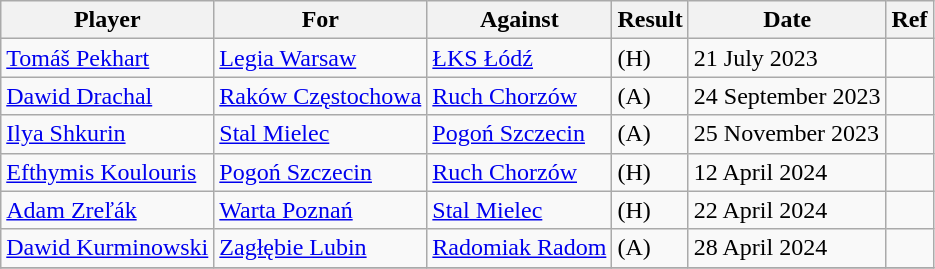<table class="wikitable">
<tr>
<th>Player</th>
<th>For</th>
<th>Against</th>
<th>Result</th>
<th>Date</th>
<th>Ref</th>
</tr>
<tr>
<td> <a href='#'>Tomáš Pekhart</a></td>
<td><a href='#'>Legia Warsaw</a></td>
<td><a href='#'>ŁKS Łódź</a></td>
<td> (H)</td>
<td>21 July 2023</td>
<td></td>
</tr>
<tr>
<td> <a href='#'>Dawid Drachal</a></td>
<td><a href='#'>Raków Częstochowa</a></td>
<td><a href='#'>Ruch Chorzów</a></td>
<td> (A)</td>
<td>24 September 2023</td>
<td></td>
</tr>
<tr>
<td> <a href='#'>Ilya Shkurin</a></td>
<td><a href='#'>Stal Mielec</a></td>
<td><a href='#'>Pogoń Szczecin</a></td>
<td> (A)</td>
<td>25 November 2023</td>
<td></td>
</tr>
<tr>
<td> <a href='#'>Efthymis Koulouris</a></td>
<td><a href='#'>Pogoń Szczecin</a></td>
<td><a href='#'>Ruch Chorzów</a></td>
<td> (H)</td>
<td>12 April 2024</td>
<td></td>
</tr>
<tr>
<td> <a href='#'>Adam Zreľák</a></td>
<td><a href='#'>Warta Poznań</a></td>
<td><a href='#'>Stal Mielec</a></td>
<td> (H)</td>
<td>22 April 2024</td>
<td></td>
</tr>
<tr>
<td> <a href='#'>Dawid Kurminowski</a></td>
<td><a href='#'>Zagłębie Lubin</a></td>
<td><a href='#'>Radomiak Radom</a></td>
<td> (A)</td>
<td>28 April 2024</td>
<td></td>
</tr>
<tr>
</tr>
</table>
